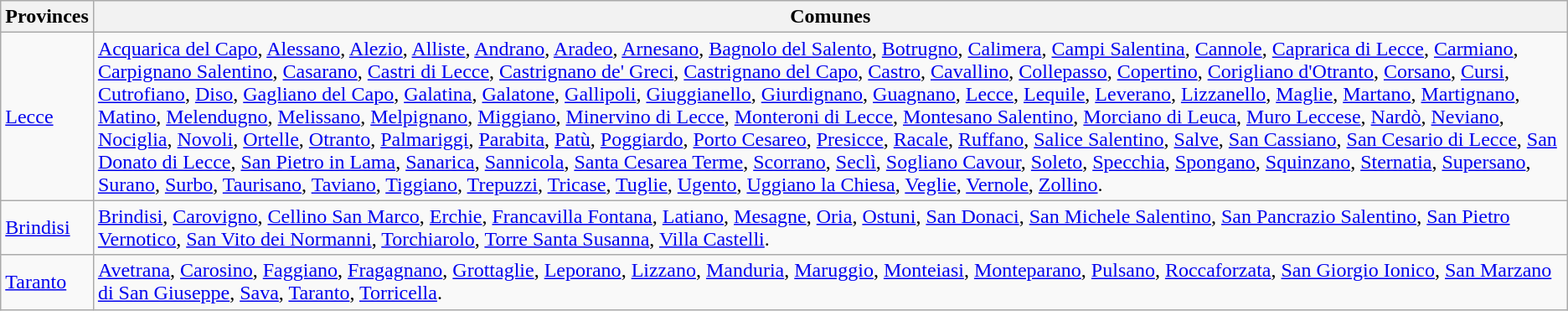<table class="wikitable">
<tr>
<th>Provinces</th>
<th>Comunes</th>
</tr>
<tr>
<td> <a href='#'>Lecce</a></td>
<td><a href='#'>Acquarica del Capo</a>, <a href='#'>Alessano</a>, <a href='#'>Alezio</a>, <a href='#'>Alliste</a>, <a href='#'>Andrano</a>, <a href='#'>Aradeo</a>, <a href='#'>Arnesano</a>, <a href='#'>Bagnolo del Salento</a>, <a href='#'>Botrugno</a>, <a href='#'>Calimera</a>, <a href='#'>Campi Salentina</a>, <a href='#'>Cannole</a>, <a href='#'>Caprarica di Lecce</a>, <a href='#'>Carmiano</a>, <a href='#'>Carpignano Salentino</a>, <a href='#'>Casarano</a>, <a href='#'>Castri di Lecce</a>, <a href='#'>Castrignano de' Greci</a>, <a href='#'>Castrignano del Capo</a>, <a href='#'>Castro</a>, <a href='#'>Cavallino</a>, <a href='#'>Collepasso</a>, <a href='#'>Copertino</a>, <a href='#'>Corigliano d'Otranto</a>, <a href='#'>Corsano</a>, <a href='#'>Cursi</a>, <a href='#'>Cutrofiano</a>, <a href='#'>Diso</a>, <a href='#'>Gagliano del Capo</a>, <a href='#'>Galatina</a>, <a href='#'>Galatone</a>, <a href='#'>Gallipoli</a>, <a href='#'>Giuggianello</a>, <a href='#'>Giurdignano</a>, <a href='#'>Guagnano</a>, <a href='#'>Lecce</a>, <a href='#'>Lequile</a>, <a href='#'>Leverano</a>, <a href='#'>Lizzanello</a>, <a href='#'>Maglie</a>, <a href='#'>Martano</a>, <a href='#'>Martignano</a>, <a href='#'>Matino</a>, <a href='#'>Melendugno</a>, <a href='#'>Melissano</a>, <a href='#'>Melpignano</a>, <a href='#'>Miggiano</a>, <a href='#'>Minervino di Lecce</a>, <a href='#'>Monteroni di Lecce</a>, <a href='#'>Montesano Salentino</a>, <a href='#'>Morciano di Leuca</a>, <a href='#'>Muro Leccese</a>, <a href='#'>Nardò</a>, <a href='#'>Neviano</a>, <a href='#'>Nociglia</a>, <a href='#'>Novoli</a>, <a href='#'>Ortelle</a>, <a href='#'>Otranto</a>, <a href='#'>Palmariggi</a>, <a href='#'>Parabita</a>, <a href='#'>Patù</a>, <a href='#'>Poggiardo</a>, <a href='#'>Porto Cesareo</a>, <a href='#'>Presicce</a>, <a href='#'>Racale</a>, <a href='#'>Ruffano</a>, <a href='#'>Salice Salentino</a>, <a href='#'>Salve</a>, <a href='#'>San Cassiano</a>, <a href='#'>San Cesario di Lecce</a>, <a href='#'>San Donato di Lecce</a>, <a href='#'>San Pietro in Lama</a>, <a href='#'>Sanarica</a>, <a href='#'>Sannicola</a>, <a href='#'>Santa Cesarea Terme</a>, <a href='#'>Scorrano</a>, <a href='#'>Seclì</a>, <a href='#'>Sogliano Cavour</a>, <a href='#'>Soleto</a>, <a href='#'>Specchia</a>, <a href='#'>Spongano</a>, <a href='#'>Squinzano</a>, <a href='#'>Sternatia</a>, <a href='#'>Supersano</a>, <a href='#'>Surano</a>, <a href='#'>Surbo</a>, <a href='#'>Taurisano</a>, <a href='#'>Taviano</a>, <a href='#'>Tiggiano</a>, <a href='#'>Trepuzzi</a>, <a href='#'>Tricase</a>, <a href='#'>Tuglie</a>, <a href='#'>Ugento</a>, <a href='#'>Uggiano la Chiesa</a>, <a href='#'>Veglie</a>, <a href='#'>Vernole</a>, <a href='#'>Zollino</a>.</td>
</tr>
<tr>
<td> <a href='#'>Brindisi</a></td>
<td><a href='#'>Brindisi</a>, <a href='#'>Carovigno</a>, <a href='#'>Cellino San Marco</a>, <a href='#'>Erchie</a>, <a href='#'>Francavilla Fontana</a>, <a href='#'>Latiano</a>, <a href='#'>Mesagne</a>, <a href='#'>Oria</a>, <a href='#'>Ostuni</a>, <a href='#'>San Donaci</a>, <a href='#'>San Michele Salentino</a>, <a href='#'>San Pancrazio Salentino</a>, <a href='#'>San Pietro Vernotico</a>, <a href='#'>San Vito dei Normanni</a>, <a href='#'>Torchiarolo</a>, <a href='#'>Torre Santa Susanna</a>, <a href='#'>Villa Castelli</a>.</td>
</tr>
<tr>
<td> <a href='#'>Taranto</a></td>
<td><a href='#'>Avetrana</a>, <a href='#'>Carosino</a>, <a href='#'>Faggiano</a>, <a href='#'>Fragagnano</a>, <a href='#'>Grottaglie</a>, <a href='#'>Leporano</a>, <a href='#'>Lizzano</a>, <a href='#'>Manduria</a>, <a href='#'>Maruggio</a>, <a href='#'>Monteiasi</a>, <a href='#'>Monteparano</a>, <a href='#'>Pulsano</a>, <a href='#'>Roccaforzata</a>, <a href='#'>San Giorgio Ionico</a>, <a href='#'>San Marzano di San Giuseppe</a>, <a href='#'>Sava</a>, <a href='#'>Taranto</a>, <a href='#'>Torricella</a>.</td>
</tr>
</table>
